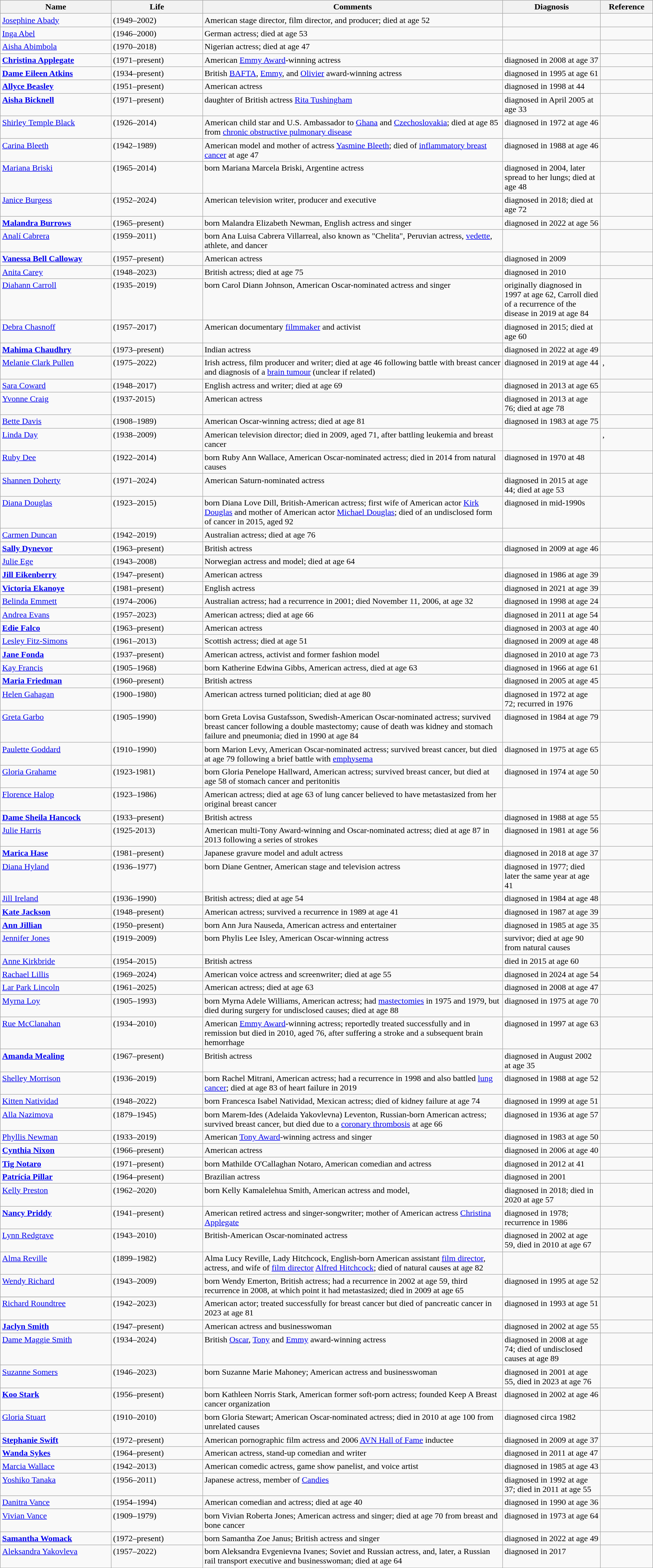<table class=wikitable>
<tr>
<th style="width:17%;">Name</th>
<th style="width:14%;">Life</th>
<th style="width:46%;">Comments</th>
<th style="width:15%;">Diagnosis</th>
<th style="width:8%;">Reference</th>
</tr>
<tr valign="top">
<td><a href='#'>Josephine Abady</a></td>
<td>(1949–2002)</td>
<td>American stage director, film director, and producer; died at age 52</td>
<td></td>
<td></td>
</tr>
<tr valign="top">
<td><a href='#'>Inga Abel</a></td>
<td>(1946–2000)</td>
<td>German actress; died at age 53</td>
<td></td>
<td></td>
</tr>
<tr valign="top">
<td><a href='#'>Aisha Abimbola</a></td>
<td>(1970–2018)</td>
<td>Nigerian actress; died at age 47</td>
<td></td>
<td> </td>
</tr>
<tr valign="top">
<td><strong><a href='#'>Christina Applegate</a></strong></td>
<td>(1971–present)</td>
<td>American <a href='#'>Emmy Award</a>-winning actress</td>
<td>diagnosed in 2008 at age 37</td>
<td></td>
</tr>
<tr valign="top">
<td><strong><a href='#'>Dame Eileen Atkins</a></strong></td>
<td>(1934–present)</td>
<td>British  <a href='#'>BAFTA</a>, <a href='#'>Emmy</a>, and <a href='#'>Olivier</a> award-winning actress</td>
<td>diagnosed in 1995 at age 61</td>
<td></td>
</tr>
<tr valign="top">
<td><strong><a href='#'>Allyce Beasley</a></strong></td>
<td>(1951–present)</td>
<td>American actress</td>
<td>diagnosed in 1998 at 44</td>
<td></td>
</tr>
<tr valign="top">
<td><strong><a href='#'>Aisha Bicknell</a></strong></td>
<td>(1971–present)</td>
<td>daughter of British actress <a href='#'>Rita Tushingham</a></td>
<td>diagnosed in April 2005 at age 33</td>
<td></td>
</tr>
<tr valign="top">
<td><a href='#'>Shirley Temple Black</a></td>
<td>(1926–2014)</td>
<td>American child star and U.S. Ambassador to <a href='#'>Ghana</a> and <a href='#'>Czechoslovakia</a>; died at age 85 from <a href='#'>chronic obstructive pulmonary disease</a></td>
<td>diagnosed in 1972 at age 46</td>
<td></td>
</tr>
<tr valign="top">
<td><a href='#'>Carina Bleeth</a></td>
<td>(1942–1989)</td>
<td>American model and mother of actress <a href='#'>Yasmine Bleeth</a>; died of <a href='#'>inflammatory breast cancer</a> at age 47</td>
<td>diagnosed in 1988 at age 46</td>
<td></td>
</tr>
<tr valign="top">
<td><a href='#'>Mariana Briski</a></td>
<td>(1965–2014)</td>
<td>born Mariana Marcela Briski, Argentine actress</td>
<td>diagnosed in 2004, later spread to her lungs; died at age 48</td>
<td></td>
</tr>
<tr valign="top">
<td><a href='#'>Janice Burgess</a></td>
<td>(1952–2024)</td>
<td>American television writer, producer and executive</td>
<td>diagnosed in 2018; died at age 72</td>
<td></td>
</tr>
<tr valign="top">
<td><strong><a href='#'>Malandra Burrows</a></strong></td>
<td>(1965–present)</td>
<td>born Malandra Elizabeth Newman, English actress and singer</td>
<td>diagnosed in 2022 at age 56</td>
<td></td>
</tr>
<tr valign="top">
<td><a href='#'>Analí Cabrera</a></td>
<td>(1959–2011)</td>
<td>born Ana Luisa Cabrera Villarreal, also known as "Chelita", Peruvian actress, <a href='#'>vedette</a>, athlete, and dancer</td>
<td></td>
<td></td>
</tr>
<tr valign="top">
<td><strong><a href='#'>Vanessa Bell Calloway</a></strong></td>
<td>(1957–present)</td>
<td>American actress</td>
<td>diagnosed in 2009</td>
<td></td>
</tr>
<tr valign="top">
<td><a href='#'>Anita Carey</a></td>
<td>(1948–2023)</td>
<td>British actress; died at age 75</td>
<td>diagnosed in 2010</td>
<td></td>
</tr>
<tr valign="top">
<td><a href='#'>Diahann Carroll</a></td>
<td>(1935–2019)</td>
<td>born Carol Diann Johnson, American Oscar-nominated actress and singer</td>
<td>originally diagnosed in 1997 at age 62, Carroll died of a recurrence of the disease in 2019 at age 84</td>
<td></td>
</tr>
<tr valign="top">
<td><a href='#'>Debra Chasnoff</a></td>
<td>(1957–2017)</td>
<td>American documentary <a href='#'>filmmaker</a> and activist</td>
<td>diagnosed in 2015; died at age 60</td>
<td></td>
</tr>
<tr valign="top">
<td><strong><a href='#'>Mahima Chaudhry</a></strong></td>
<td>(1973–present)</td>
<td>Indian actress</td>
<td>diagnosed in 2022 at age 49</td>
<td></td>
</tr>
<tr valign="top">
<td><a href='#'>Melanie Clark Pullen</a></td>
<td>(1975–2022)</td>
<td>Irish actress, film producer and writer; died at age 46 following battle with breast cancer and diagnosis of a <a href='#'>brain tumour</a> (unclear if related)</td>
<td>diagnosed in 2019 at age 44</td>
<td>, </td>
</tr>
<tr valign="top">
<td><a href='#'>Sara Coward</a></td>
<td>(1948–2017)</td>
<td>English actress and writer; died at age 69</td>
<td>diagnosed in 2013 at age 65</td>
<td></td>
</tr>
<tr valign="top">
<td><a href='#'>Yvonne Craig</a></td>
<td>(1937-2015)</td>
<td>American actress</td>
<td>diagnosed in 2013 at age 76; died at age 78</td>
<td></td>
</tr>
<tr valign="top">
<td><a href='#'>Bette Davis</a></td>
<td>(1908–1989)</td>
<td>American Oscar-winning actress; died at age 81</td>
<td>diagnosed in 1983 at age 75</td>
<td></td>
</tr>
<tr valign="top">
<td><a href='#'>Linda Day</a></td>
<td>(1938–2009)</td>
<td>American television director; died in 2009, aged 71, after battling leukemia and breast cancer</td>
<td></td>
<td>, </td>
</tr>
<tr valign="top">
<td><a href='#'>Ruby Dee</a></td>
<td>(1922–2014)</td>
<td>born Ruby Ann Wallace, American Oscar-nominated actress; died in 2014 from natural causes</td>
<td>diagnosed in 1970 at 48</td>
<td> </td>
</tr>
<tr valign="top">
<td><a href='#'>Shannen Doherty</a></td>
<td>(1971–2024)</td>
<td>American Saturn-nominated actress</td>
<td>diagnosed in 2015 at age 44; died at age 53</td>
<td></td>
</tr>
<tr valign="top">
<td><a href='#'>Diana Douglas</a></td>
<td>(1923–2015)</td>
<td>born Diana Love Dill, British-American actress; first wife of American actor <a href='#'>Kirk Douglas</a> and mother of American actor <a href='#'>Michael Douglas</a>; died of an undisclosed form of cancer in 2015, aged 92</td>
<td>diagnosed in mid-1990s</td>
<td></td>
</tr>
<tr valign="top">
<td><a href='#'>Carmen Duncan</a></td>
<td>(1942–2019)</td>
<td>Australian actress; died at age 76</td>
<td></td>
<td></td>
</tr>
<tr valign="top">
<td><strong><a href='#'>Sally Dynevor</a></strong></td>
<td>(1963–present)</td>
<td>British actress</td>
<td>diagnosed in 2009 at age 46</td>
<td></td>
</tr>
<tr valign="top">
<td><a href='#'>Julie Ege</a></td>
<td>(1943–2008)</td>
<td>Norwegian actress and model; died at age 64</td>
<td></td>
<td></td>
</tr>
<tr valign="top">
<td><strong><a href='#'>Jill Eikenberry</a></strong></td>
<td>(1947–present)</td>
<td>American actress</td>
<td>diagnosed in 1986 at age 39</td>
<td></td>
</tr>
<tr valign="top">
<td><strong><a href='#'>Victoria Ekanoye</a></strong></td>
<td>(1981–present)</td>
<td>English actress</td>
<td>diagnosed in 2021 at age 39</td>
<td></td>
</tr>
<tr valign="top">
<td><a href='#'>Belinda Emmett</a></td>
<td>(1974–2006)</td>
<td>Australian actress; had a recurrence in 2001; died November 11, 2006, at age 32</td>
<td>diagnosed in 1998 at age 24</td>
<td></td>
</tr>
<tr valign="top">
<td><a href='#'>Andrea Evans</a></td>
<td>(1957–2023)</td>
<td>American actress; died at age 66</td>
<td>diagnosed in 2011 at age 54</td>
<td></td>
</tr>
<tr valign="top">
<td><strong><a href='#'>Edie Falco</a></strong></td>
<td>(1963–present)</td>
<td>American actress</td>
<td>diagnosed in 2003 at age 40</td>
<td></td>
</tr>
<tr valign="top">
<td><a href='#'>Lesley Fitz-Simons</a></td>
<td>(1961–2013)</td>
<td>Scottish actress; died at age 51</td>
<td>diagnosed in 2009 at age 48</td>
<td></td>
</tr>
<tr valign="top">
<td><strong><a href='#'>Jane Fonda</a></strong></td>
<td>(1937–present)</td>
<td>American actress, activist and former fashion model</td>
<td>diagnosed in 2010 at age 73</td>
<td></td>
</tr>
<tr valign="top">
<td><a href='#'>Kay Francis</a></td>
<td>(1905–1968)</td>
<td>born Katherine Edwina Gibbs, American actress, died at age 63</td>
<td>diagnosed in 1966 at age 61</td>
<td></td>
</tr>
<tr valign="top">
<td><strong><a href='#'>Maria Friedman</a></strong></td>
<td>(1960–present)</td>
<td>British actress</td>
<td>diagnosed in 2005 at age 45</td>
<td></td>
</tr>
<tr valign="top">
<td><a href='#'>Helen Gahagan</a></td>
<td>(1900–1980)</td>
<td>American actress turned politician; died at age 80</td>
<td>diagnosed in 1972 at age 72; recurred in 1976</td>
<td> </td>
</tr>
<tr valign="top">
<td><a href='#'>Greta Garbo</a></td>
<td>(1905–1990)</td>
<td>born Greta Lovisa Gustafsson, Swedish-American Oscar-nominated actress; survived breast cancer following a double mastectomy; cause of death was kidney and stomach failure and pneumonia; died in 1990 at age 84</td>
<td>diagnosed in 1984 at age 79</td>
<td></td>
</tr>
<tr valign="top">
<td><a href='#'>Paulette Goddard</a></td>
<td>(1910–1990)</td>
<td>born Marion Levy, American Oscar-nominated actress; survived breast cancer, but died at age 79 following a brief battle with <a href='#'>emphysema</a></td>
<td>diagnosed in 1975 at age 65</td>
<td><br></td>
</tr>
<tr valign="top">
<td><a href='#'>Gloria Grahame</a></td>
<td>(1923-1981)</td>
<td>born Gloria Penelope Hallward, American actress; survived breast cancer, but died at age 58 of stomach cancer and peritonitis</td>
<td>diagnosed in 1974 at age 50</td>
<td></td>
</tr>
<tr valign="top">
<td><a href='#'>Florence Halop</a></td>
<td>(1923–1986)</td>
<td>American actress; died at age 63 of lung cancer believed to have metastasized from her original breast cancer</td>
<td></td>
<td></td>
</tr>
<tr valign="top">
<td><strong><a href='#'>Dame Sheila Hancock</a></strong></td>
<td>(1933–present)</td>
<td>British actress</td>
<td>diagnosed in 1988 at age 55</td>
<td></td>
</tr>
<tr valign="top">
<td><a href='#'>Julie Harris</a></td>
<td>(1925-2013)</td>
<td>American multi-Tony Award-winning and Oscar-nominated actress; died at age 87 in 2013 following a series of strokes</td>
<td>diagnosed in 1981 at age 56</td>
<td></td>
</tr>
<tr valign="top">
<td><strong><a href='#'>Marica Hase</a></strong></td>
<td>(1981–present)</td>
<td>Japanese gravure model and adult actress</td>
<td>diagnosed in 2018 at age 37</td>
<td></td>
</tr>
<tr valign="top">
<td><a href='#'>Diana Hyland</a></td>
<td>(1936–1977)</td>
<td>born Diane Gentner, American stage and television actress</td>
<td>diagnosed in 1977; died later the same year at age 41</td>
<td></td>
</tr>
<tr valign="top">
<td><a href='#'>Jill Ireland</a></td>
<td>(1936–1990)</td>
<td>British actress; died at age 54</td>
<td>diagnosed in 1984 at age 48</td>
<td></td>
</tr>
<tr valign="top">
<td><strong><a href='#'>Kate Jackson</a></strong></td>
<td>(1948–present)</td>
<td>American actress; survived a recurrence in 1989 at age 41</td>
<td>diagnosed in 1987 at age 39</td>
<td></td>
</tr>
<tr valign="top">
<td><strong><a href='#'>Ann Jillian</a></strong></td>
<td>(1950–present)</td>
<td>born Ann Jura Nauseda, American actress and entertainer</td>
<td>diagnosed in 1985 at age 35</td>
<td></td>
</tr>
<tr valign="top">
<td><a href='#'>Jennifer Jones</a></td>
<td>(1919–2009)</td>
<td>born Phylis Lee Isley, American Oscar-winning actress</td>
<td>survivor; died at age 90 from natural causes</td>
<td></td>
</tr>
<tr valign="top">
<td><a href='#'>Anne Kirkbride</a></td>
<td>(1954–2015)</td>
<td>British actress</td>
<td>died in 2015 at age 60</td>
<td></td>
</tr>
<tr valign="top">
<td><a href='#'>Rachael Lillis</a></td>
<td>(1969–2024)</td>
<td>American voice actress and screenwriter; died at age 55</td>
<td>diagnosed in 2024 at age 54</td>
<td></td>
</tr>
<tr valign="top">
<td><a href='#'>Lar Park Lincoln</a></td>
<td>(1961–2025)</td>
<td>American actress; died at age 63</td>
<td>diagnosed in 2008 at age 47</td>
<td></td>
</tr>
<tr valign="top">
<td><a href='#'>Myrna Loy</a></td>
<td>(1905–1993)</td>
<td>born Myrna Adele Williams, American actress; had <a href='#'>mastectomies</a> in 1975 and 1979, but died during surgery for undisclosed causes; died at age 88</td>
<td>diagnosed in 1975 at age 70</td>
<td></td>
</tr>
<tr valign="top">
<td><a href='#'>Rue McClanahan</a></td>
<td>(1934–2010)</td>
<td>American <a href='#'>Emmy Award</a>-winning actress; reportedly treated successfully and in remission but died in 2010, aged 76, after suffering a stroke and a subsequent brain hemorrhage</td>
<td>diagnosed in 1997 at age 63</td>
<td></td>
</tr>
<tr valign="top">
<td><strong><a href='#'>Amanda Mealing</a></strong></td>
<td>(1967–present)</td>
<td>British actress</td>
<td>diagnosed in August 2002 at age 35</td>
<td> </td>
</tr>
<tr valign="top">
<td><a href='#'>Shelley Morrison</a></td>
<td>(1936–2019)</td>
<td>born Rachel Mitrani, American actress; had a recurrence in 1998 and also battled <a href='#'>lung cancer</a>; died at age 83 of heart failure in 2019</td>
<td>diagnosed in 1988 at age 52</td>
<td></td>
</tr>
<tr valign="top">
<td><a href='#'>Kitten Natividad</a></td>
<td>(1948–2022)</td>
<td>born Francesca Isabel Natividad, Mexican actress; died of kidney failure at age 74</td>
<td>diagnosed in 1999 at age 51</td>
<td></td>
</tr>
<tr valign="top">
<td><a href='#'>Alla Nazimova</a></td>
<td>(1879–1945)</td>
<td>born Marem-Ides (Adelaida Yakovlevna) Leventon, Russian-born American actress; survived breast cancer, but died due to a <a href='#'>coronary thrombosis</a> at age 66</td>
<td>diagnosed in 1936 at age 57</td>
<td></td>
</tr>
<tr valign="top">
<td><a href='#'>Phyllis Newman</a></td>
<td>(1933–2019)</td>
<td>American <a href='#'>Tony Award</a>-winning actress and singer</td>
<td>diagnosed in 1983 at age 50</td>
<td></td>
</tr>
<tr valign="top">
<td><strong><a href='#'>Cynthia Nixon</a></strong></td>
<td>(1966–present)</td>
<td>American actress</td>
<td>diagnosed in 2006 at age 40</td>
<td></td>
</tr>
<tr valign="top">
<td><strong><a href='#'>Tig Notaro</a></strong></td>
<td>(1971–present)</td>
<td>born Mathilde O'Callaghan Notaro, American comedian and actress</td>
<td>diagnosed in 2012 at 41</td>
<td></td>
</tr>
<tr valign="top">
<td><strong><a href='#'>Patrícia Pillar</a></strong></td>
<td>(1964–present)</td>
<td>Brazilian actress</td>
<td>diagnosed in 2001</td>
<td></td>
</tr>
<tr valign="top">
<td><a href='#'>Kelly Preston</a></td>
<td>(1962–2020)</td>
<td>born Kelly Kamalelehua Smith, American actress and model,</td>
<td>diagnosed in 2018; died in 2020 at age 57</td>
<td></td>
</tr>
<tr valign="top">
<td><strong><a href='#'>Nancy Priddy</a></strong></td>
<td>(1941–present)</td>
<td>American retired actress and singer-songwriter; mother of American actress <a href='#'>Christina Applegate</a></td>
<td>diagnosed in 1978; recurrence in 1986</td>
<td></td>
</tr>
<tr valign="top">
<td><a href='#'>Lynn Redgrave</a></td>
<td>(1943–2010)</td>
<td>British-American Oscar-nominated actress</td>
<td>diagnosed in 2002 at age 59, died in 2010 at age 67</td>
<td></td>
</tr>
<tr valign="top">
<td><a href='#'>Alma Reville</a></td>
<td>(1899–1982)</td>
<td>Alma Lucy Reville, Lady Hitchcock, English-born American assistant <a href='#'>film director</a>, actress, and wife of <a href='#'>film director</a> <a href='#'>Alfred Hitchcock</a>; died of natural causes at age 82</td>
<td></td>
<td></td>
</tr>
<tr valign="top">
<td><a href='#'>Wendy Richard</a></td>
<td>(1943–2009)</td>
<td>born Wendy Emerton, British actress; had a recurrence in 2002 at age 59, third recurrence in 2008, at which point it had metastasized; died in 2009 at age 65</td>
<td>diagnosed in 1995 at age 52</td>
<td></td>
</tr>
<tr valign="top">
</tr>
<tr valign="top">
<td><a href='#'>Richard Roundtree</a></td>
<td>(1942–2023)</td>
<td>American actor; treated successfully for breast cancer but died of pancreatic cancer in 2023 at age 81</td>
<td>diagnosed in 1993 at age 51</td>
<td></td>
</tr>
<tr valign="top">
<td><strong><a href='#'>Jaclyn Smith</a></strong></td>
<td>(1947–present)</td>
<td>American actress and businesswoman</td>
<td>diagnosed in 2002 at age 55</td>
<td></td>
</tr>
<tr valign="top">
<td><a href='#'>Dame Maggie Smith</a></td>
<td>(1934–2024)</td>
<td>British <a href='#'>Oscar</a>, <a href='#'>Tony</a> and <a href='#'>Emmy</a> award-winning actress</td>
<td>diagnosed in 2008 at age 74; died of undisclosed causes at age 89</td>
<td></td>
</tr>
<tr valign="top">
<td><a href='#'>Suzanne Somers</a></td>
<td>(1946–2023)</td>
<td>born Suzanne Marie Mahoney; American actress and businesswoman</td>
<td>diagnosed in 2001 at age 55, died in 2023 at age 76</td>
<td></td>
</tr>
<tr valign="top">
<td><strong><a href='#'>Koo Stark</a></strong></td>
<td>(1956–present)</td>
<td>born Kathleen Norris Stark, American former soft-porn actress; founded Keep A Breast cancer organization</td>
<td>diagnosed in 2002 at age 46</td>
<td> </td>
</tr>
<tr valign="top">
<td><a href='#'>Gloria Stuart</a></td>
<td>(1910–2010)</td>
<td>born Gloria Stewart; American Oscar-nominated actress; died in 2010 at age 100 from unrelated causes</td>
<td>diagnosed circa 1982</td>
<td></td>
</tr>
<tr valign="top">
<td><strong><a href='#'>Stephanie Swift</a></strong></td>
<td>(1972–present)</td>
<td>American pornographic film actress and 2006 <a href='#'>AVN Hall of Fame</a> inductee</td>
<td>diagnosed in 2009 at age 37</td>
<td></td>
</tr>
<tr valign="top">
<td><strong><a href='#'>Wanda Sykes</a></strong></td>
<td>(1964–present)</td>
<td>American actress, stand-up comedian and writer</td>
<td>diagnosed in 2011 at age 47</td>
<td></td>
</tr>
<tr valign="top">
<td><a href='#'>Marcia Wallace</a></td>
<td>(1942–2013)</td>
<td>American comedic actress, game show panelist, and voice artist</td>
<td>diagnosed in 1985 at age 43</td>
<td></td>
</tr>
<tr valign="top">
<td><a href='#'>Yoshiko Tanaka</a></td>
<td>(1956–2011)</td>
<td>Japanese actress, member of <a href='#'>Candies</a></td>
<td>diagnosed in 1992 at age 37; died in 2011 at age 55</td>
<td></td>
</tr>
<tr valign="top">
<td><a href='#'>Danitra Vance</a></td>
<td>(1954–1994)</td>
<td>American comedian and actress; died at age 40</td>
<td>diagnosed in 1990 at age 36</td>
<td></td>
</tr>
<tr valign="top">
<td><a href='#'>Vivian Vance</a></td>
<td>(1909–1979)</td>
<td>born Vivian Roberta Jones; American actress and singer; died at age 70 from breast and bone cancer</td>
<td>diagnosed in 1973 at age 64</td>
<td></td>
</tr>
<tr valign="top">
<td><strong><a href='#'>Samantha Womack</a></strong></td>
<td>(1972–present)</td>
<td>born Samantha Zoe Janus; British actress and singer</td>
<td>diagnosed in 2022 at age 49</td>
<td></td>
</tr>
<tr valign="top">
<td><a href='#'>Aleksandra Yakovleva</a></td>
<td>(1957–2022)</td>
<td>born Aleksandra Evgenievna Ivanes; Soviet and Russian actress, and, later, a Russian rail transport executive and businesswoman; died at age 64</td>
<td>diagnosed in 2017</td>
<td></td>
</tr>
</table>
